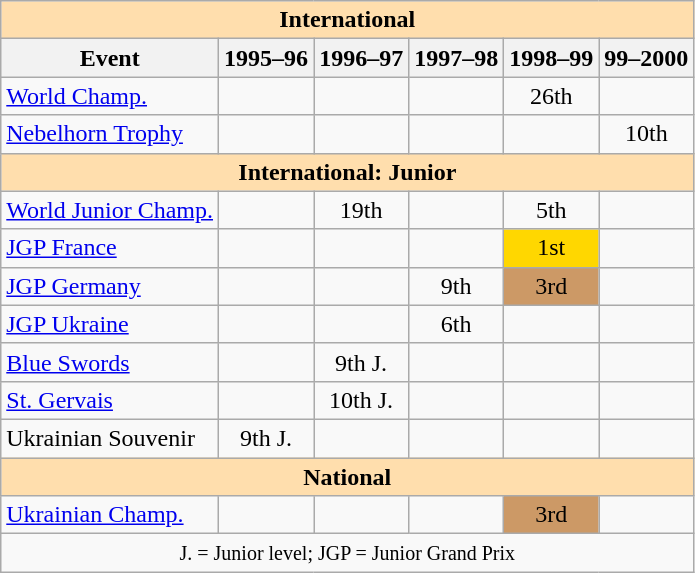<table class="wikitable" style="text-align:center">
<tr>
<th style="background-color: #ffdead; " colspan=6 align=center><strong>International</strong></th>
</tr>
<tr>
<th>Event</th>
<th>1995–96</th>
<th>1996–97</th>
<th>1997–98</th>
<th>1998–99</th>
<th>99–2000</th>
</tr>
<tr>
<td align=left><a href='#'>World Champ.</a></td>
<td></td>
<td></td>
<td></td>
<td>26th</td>
<td></td>
</tr>
<tr>
<td align=left><a href='#'>Nebelhorn Trophy</a></td>
<td></td>
<td></td>
<td></td>
<td></td>
<td>10th</td>
</tr>
<tr>
<th style="background-color: #ffdead; " colspan=6 align=center><strong>International: Junior</strong></th>
</tr>
<tr>
<td align=left><a href='#'>World Junior Champ.</a></td>
<td></td>
<td>19th</td>
<td></td>
<td>5th</td>
<td></td>
</tr>
<tr>
<td align=left><a href='#'>JGP France</a></td>
<td></td>
<td></td>
<td></td>
<td bgcolor=gold>1st</td>
<td></td>
</tr>
<tr>
<td align=left><a href='#'>JGP Germany</a></td>
<td></td>
<td></td>
<td>9th</td>
<td bgcolor=cc9966>3rd</td>
<td></td>
</tr>
<tr>
<td align=left><a href='#'>JGP Ukraine</a></td>
<td></td>
<td></td>
<td>6th</td>
<td></td>
<td></td>
</tr>
<tr>
<td align=left><a href='#'>Blue Swords</a></td>
<td></td>
<td>9th J.</td>
<td></td>
<td></td>
<td></td>
</tr>
<tr>
<td align=left><a href='#'>St. Gervais</a></td>
<td></td>
<td>10th J.</td>
<td></td>
<td></td>
<td></td>
</tr>
<tr>
<td align=left>Ukrainian Souvenir</td>
<td>9th J.</td>
<td></td>
<td></td>
<td></td>
<td></td>
</tr>
<tr>
<th style="background-color: #ffdead; " colspan=6 align=center><strong>National</strong></th>
</tr>
<tr>
<td align=left><a href='#'>Ukrainian Champ.</a></td>
<td></td>
<td></td>
<td></td>
<td bgcolor=cc9966>3rd</td>
<td></td>
</tr>
<tr>
<td colspan=6 align=center><small> J. = Junior level; JGP = Junior Grand Prix </small></td>
</tr>
</table>
